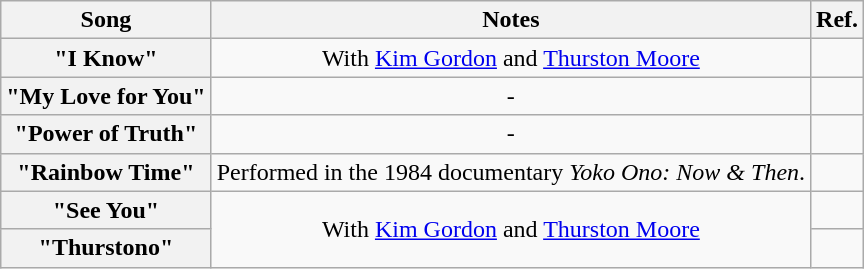<table class="wikitable sortable plainrowheaders" style="text-align:center;">
<tr>
<th scope="col">Song</th>
<th scope="col" class="unsortable">Notes</th>
<th scope="col" class="unsortable">Ref.</th>
</tr>
<tr>
<th scope="row">"I Know"</th>
<td>With <a href='#'>Kim Gordon</a> and <a href='#'>Thurston Moore</a></td>
<td></td>
</tr>
<tr>
<th scope="row">"My Love for You"</th>
<td>-</td>
<td></td>
</tr>
<tr>
<th scope="row">"Power of Truth"</th>
<td>-</td>
<td></td>
</tr>
<tr>
<th scope="row">"Rainbow Time"</th>
<td>Performed in the 1984 documentary <em>Yoko Ono: Now & Then</em>.</td>
<td></td>
</tr>
<tr>
<th scope="row">"See You"</th>
<td rowspan=2>With <a href='#'>Kim Gordon</a> and <a href='#'>Thurston Moore</a></td>
<td></td>
</tr>
<tr>
<th scope="row">"Thurstono"</th>
<td></td>
</tr>
</table>
